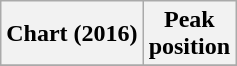<table class="wikitable plainrowheaders" style="text-align:center">
<tr>
<th>Chart (2016)</th>
<th>Peak<br>position</th>
</tr>
<tr>
</tr>
</table>
